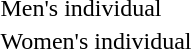<table>
<tr>
<td>Men's individual<br></td>
<td></td>
<td></td>
<td></td>
</tr>
<tr>
<td>Women's individual<br></td>
<td></td>
<td></td>
<td></td>
</tr>
</table>
